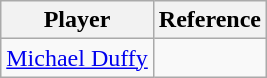<table class="wikitable">
<tr>
<th>Player</th>
<th>Reference</th>
</tr>
<tr>
<td> <a href='#'>Michael Duffy</a></td>
<td align=center></td>
</tr>
</table>
